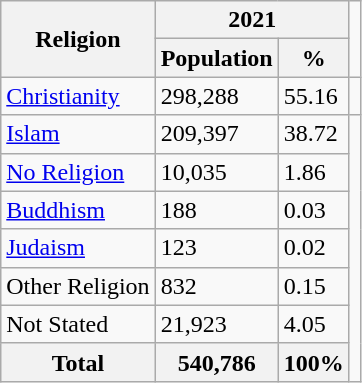<table class="wikitable sortable">
<tr>
<th rowspan="2">Religion</th>
<th colspan="2">2021 </th>
</tr>
<tr>
<th>Population</th>
<th>%</th>
</tr>
<tr>
<td><a href='#'>Christianity</a></td>
<td>298,288</td>
<td>55.16</td>
<td></td>
</tr>
<tr>
<td><a href='#'>Islam</a></td>
<td>209,397</td>
<td>38.72</td>
</tr>
<tr>
<td><a href='#'>No Religion</a></td>
<td>10,035</td>
<td>1.86</td>
</tr>
<tr>
<td><a href='#'>Buddhism</a></td>
<td>188</td>
<td>0.03</td>
</tr>
<tr>
<td><a href='#'>Judaism</a></td>
<td>123</td>
<td>0.02</td>
</tr>
<tr>
<td>Other Religion</td>
<td>832</td>
<td>0.15</td>
</tr>
<tr>
<td>Not Stated</td>
<td>21,923</td>
<td>4.05</td>
</tr>
<tr>
<th>Total</th>
<th>540,786</th>
<th>100%</th>
</tr>
</table>
